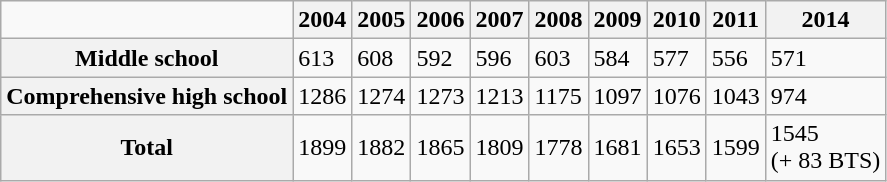<table class="wikitable alternance center">
<tr>
<td></td>
<th scope="col">2004</th>
<th scope="col">2005</th>
<th scope="col">2006</th>
<th scope="col">2007</th>
<th scope="col">2008</th>
<th scope="col">2009</th>
<th scope="col">2010</th>
<th scope="col">2011</th>
<th scope="col">2014</th>
</tr>
<tr>
<th scope="row">Middle school</th>
<td>613</td>
<td>608</td>
<td>592</td>
<td>596</td>
<td>603</td>
<td>584</td>
<td>577</td>
<td>556</td>
<td>571</td>
</tr>
<tr>
<th scope="row">Comprehensive high school</th>
<td>1286</td>
<td>1274</td>
<td>1273</td>
<td>1213</td>
<td>1175</td>
<td>1097</td>
<td>1076</td>
<td>1043</td>
<td>974</td>
</tr>
<tr>
<th scope="row">Total</th>
<td>1899</td>
<td>1882</td>
<td>1865</td>
<td>1809</td>
<td>1778</td>
<td>1681</td>
<td>1653</td>
<td>1599</td>
<td>1545<br>(+ 83 BTS)</td>
</tr>
</table>
